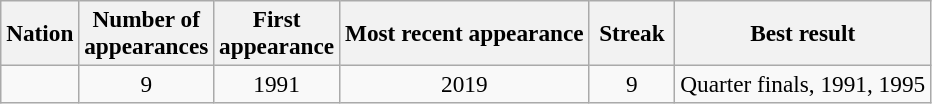<table class="wikitable sortable" style="font-size:97%; text-align:center">
<tr>
<th>Nation</th>
<th width="60">Number of appearances</th>
<th width="60">First appearance</th>
<th>Most recent appearance</th>
<th width="50">Streak</th>
<th>Best result</th>
</tr>
<tr>
<td align=left></td>
<td>9</td>
<td>1991</td>
<td>2019</td>
<td>9</td>
<td>Quarter finals, 1991, 1995</td>
</tr>
</table>
